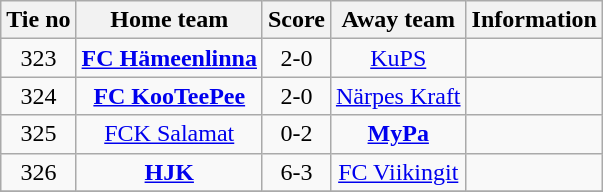<table class="wikitable" style="text-align:center">
<tr>
<th style= width="40px">Tie no</th>
<th style= width="150px">Home team</th>
<th style= width="60px">Score</th>
<th style= width="150px">Away team</th>
<th style= width="30px">Information</th>
</tr>
<tr>
<td>323</td>
<td><strong><a href='#'>FC Hämeenlinna</a></strong></td>
<td>2-0</td>
<td><a href='#'>KuPS</a></td>
<td></td>
</tr>
<tr>
<td>324</td>
<td><strong><a href='#'>FC KooTeePee</a></strong></td>
<td>2-0</td>
<td><a href='#'>Närpes Kraft</a></td>
<td></td>
</tr>
<tr>
<td>325</td>
<td><a href='#'>FCK Salamat</a></td>
<td>0-2</td>
<td><strong><a href='#'>MyPa</a></strong></td>
<td></td>
</tr>
<tr>
<td>326</td>
<td><strong><a href='#'>HJK</a></strong></td>
<td>6-3</td>
<td><a href='#'>FC Viikingit</a></td>
<td></td>
</tr>
<tr>
</tr>
</table>
